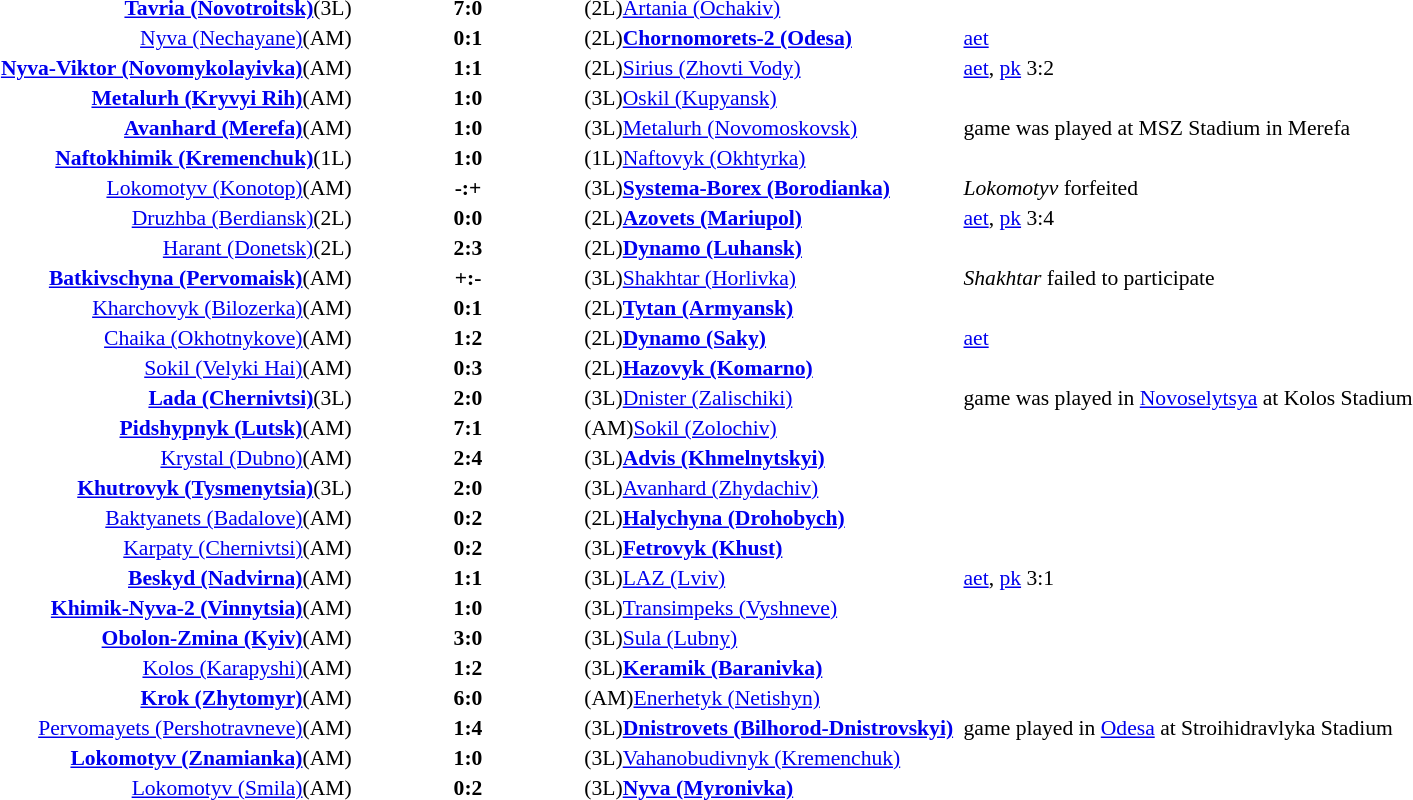<table width=100% cellspacing=1>
<tr>
<th width=20%></th>
<th width=12%></th>
<th width=20%></th>
<th></th>
</tr>
<tr style=font-size:90%>
<td align=right><strong><a href='#'>Tavria (Novotroitsk)</a></strong>(3L)</td>
<td align=center><strong>7:0</strong></td>
<td>(2L)<a href='#'>Artania (Ochakiv)</a></td>
</tr>
<tr style=font-size:90%>
<td align=right><a href='#'>Nyva (Nechayane)</a>(AM)</td>
<td align=center><strong>0:1</strong></td>
<td>(2L)<strong><a href='#'>Chornomorets-2 (Odesa)</a></strong></td>
<td><a href='#'>aet</a></td>
</tr>
<tr style=font-size:90%>
<td align=right><strong><a href='#'>Nyva-Viktor (Novomykolayivka)</a></strong>(AM)</td>
<td align=center><strong>1:1</strong></td>
<td>(2L)<a href='#'>Sirius (Zhovti Vody)</a></td>
<td><a href='#'>aet</a>, <a href='#'>pk</a> 3:2</td>
</tr>
<tr style=font-size:90%>
<td align=right><strong><a href='#'>Metalurh (Kryvyi Rih)</a></strong>(AM)</td>
<td align=center><strong>1:0</strong></td>
<td>(3L)<a href='#'>Oskil (Kupyansk)</a></td>
<td></td>
</tr>
<tr style=font-size:90%>
<td align=right><strong><a href='#'>Avanhard (Merefa)</a></strong>(AM)</td>
<td align=center><strong>1:0</strong></td>
<td>(3L)<a href='#'>Metalurh (Novomoskovsk)</a></td>
<td>game was played at MSZ Stadium in Merefa</td>
</tr>
<tr style=font-size:90%>
<td align=right><strong><a href='#'>Naftokhimik (Kremenchuk)</a></strong>(1L)</td>
<td align=center><strong>1:0</strong></td>
<td>(1L)<a href='#'>Naftovyk (Okhtyrka)</a></td>
<td></td>
</tr>
<tr style=font-size:90%>
<td align=right><a href='#'>Lokomotyv (Konotop)</a>(AM)</td>
<td align=center><strong>-:+</strong></td>
<td>(3L)<strong><a href='#'>Systema-Borex (Borodianka)</a></strong></td>
<td><em>Lokomotyv</em> forfeited</td>
</tr>
<tr style=font-size:90%>
<td align=right><a href='#'>Druzhba (Berdiansk)</a>(2L)</td>
<td align=center><strong>0:0</strong></td>
<td>(2L)<strong><a href='#'>Azovets (Mariupol)</a></strong></td>
<td><a href='#'>aet</a>, <a href='#'>pk</a> 3:4</td>
</tr>
<tr style=font-size:90%>
<td align=right><a href='#'>Harant (Donetsk)</a>(2L)</td>
<td align=center><strong>2:3</strong></td>
<td>(2L)<strong><a href='#'>Dynamo (Luhansk)</a></strong></td>
<td></td>
</tr>
<tr style=font-size:90%>
<td align=right><strong><a href='#'>Batkivschyna (Pervomaisk)</a></strong>(AM)</td>
<td align=center><strong>+:-</strong></td>
<td>(3L)<a href='#'>Shakhtar (Horlivka)</a></td>
<td><em>Shakhtar</em> failed to participate</td>
</tr>
<tr style=font-size:90%>
<td align=right><a href='#'>Kharchovyk (Bilozerka)</a>(AM)</td>
<td align=center><strong>0:1</strong></td>
<td>(2L)<strong><a href='#'>Tytan (Armyansk)</a></strong></td>
<td></td>
</tr>
<tr style=font-size:90%>
<td align=right><a href='#'>Chaika (Okhotnykove)</a>(AM)</td>
<td align=center><strong>1:2</strong></td>
<td>(2L)<strong><a href='#'>Dynamo (Saky)</a></strong></td>
<td><a href='#'>aet</a></td>
</tr>
<tr style=font-size:90%>
<td align=right><a href='#'>Sokil (Velyki Hai)</a>(AM)</td>
<td align=center><strong>0:3</strong></td>
<td>(2L)<strong><a href='#'>Hazovyk (Komarno)</a></strong></td>
<td></td>
</tr>
<tr style=font-size:90%>
<td align=right><strong><a href='#'>Lada (Chernivtsi)</a></strong>(3L)</td>
<td align=center><strong>2:0</strong></td>
<td>(3L)<a href='#'>Dnister (Zalischiki)</a></td>
<td>game was played in <a href='#'>Novoselytsya</a> at Kolos Stadium</td>
</tr>
<tr style=font-size:90%>
<td align=right><strong><a href='#'>Pidshypnyk (Lutsk)</a></strong>(AM)</td>
<td align=center><strong>7:1</strong></td>
<td>(AM)<a href='#'>Sokil (Zolochiv)</a></td>
<td></td>
</tr>
<tr style=font-size:90%>
<td align=right><a href='#'>Krystal (Dubno)</a>(AM)</td>
<td align=center><strong>2:4</strong></td>
<td>(3L)<strong><a href='#'>Advis (Khmelnytskyi)</a></strong></td>
<td></td>
</tr>
<tr style=font-size:90%>
<td align=right><strong><a href='#'>Khutrovyk (Tysmenytsia)</a></strong>(3L)</td>
<td align=center><strong>2:0</strong></td>
<td>(3L)<a href='#'>Avanhard (Zhydachiv)</a></td>
<td></td>
</tr>
<tr style=font-size:90%>
<td align=right><a href='#'>Baktyanets (Badalove)</a>(AM)</td>
<td align=center><strong>0:2</strong></td>
<td>(2L)<strong><a href='#'>Halychyna (Drohobych)</a></strong></td>
<td></td>
</tr>
<tr style=font-size:90%>
<td align=right><a href='#'>Karpaty (Chernivtsi)</a>(AM)</td>
<td align=center><strong>0:2</strong></td>
<td>(3L)<strong><a href='#'>Fetrovyk (Khust)</a></strong></td>
<td></td>
</tr>
<tr style=font-size:90%>
<td align=right><strong><a href='#'>Beskyd (Nadvirna)</a></strong>(AM)</td>
<td align=center><strong>1:1</strong></td>
<td>(3L)<a href='#'>LAZ (Lviv)</a></td>
<td><a href='#'>aet</a>, <a href='#'>pk</a> 3:1</td>
</tr>
<tr style=font-size:90%>
<td align=right><strong><a href='#'>Khimik-Nyva-2 (Vinnytsia)</a></strong>(AM)</td>
<td align=center><strong>1:0</strong></td>
<td>(3L)<a href='#'>Transimpeks (Vyshneve)</a></td>
<td></td>
</tr>
<tr style=font-size:90%>
<td align=right><strong><a href='#'>Obolon-Zmina (Kyiv)</a></strong>(AM)</td>
<td align=center><strong>3:0</strong></td>
<td>(3L)<a href='#'>Sula (Lubny)</a></td>
<td></td>
</tr>
<tr style=font-size:90%>
<td align=right><a href='#'>Kolos (Karapyshi)</a>(AM)</td>
<td align=center><strong>1:2</strong></td>
<td>(3L)<strong><a href='#'>Keramik (Baranivka)</a></strong></td>
<td></td>
</tr>
<tr style=font-size:90%>
<td align=right><strong><a href='#'>Krok (Zhytomyr)</a></strong>(AM)</td>
<td align=center><strong>6:0</strong></td>
<td>(AM)<a href='#'>Enerhetyk (Netishyn)</a></td>
<td></td>
</tr>
<tr style=font-size:90%>
<td align=right><a href='#'>Pervomayets (Pershotravneve)</a>(AM)</td>
<td align=center><strong>1:4</strong></td>
<td>(3L)<strong><a href='#'>Dnistrovets (Bilhorod-Dnistrovskyi)</a></strong></td>
<td>game played in <a href='#'>Odesa</a> at Stroihidravlyka Stadium</td>
</tr>
<tr style=font-size:90%>
<td align=right><strong><a href='#'>Lokomotyv (Znamianka)</a></strong>(AM)</td>
<td align=center><strong>1:0</strong></td>
<td>(3L)<a href='#'>Vahanobudivnyk (Kremenchuk)</a></td>
<td></td>
</tr>
<tr style=font-size:90%>
<td align=right><a href='#'>Lokomotyv (Smila)</a>(AM)</td>
<td align=center><strong>0:2</strong></td>
<td>(3L)<strong><a href='#'>Nyva (Myronivka)</a></strong></td>
<td></td>
</tr>
</table>
